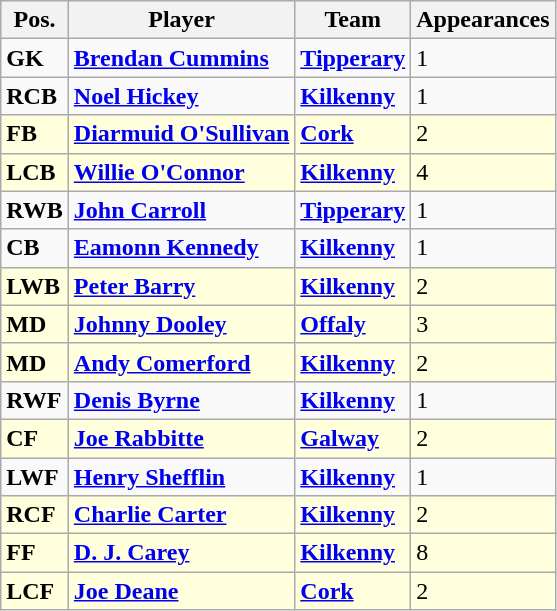<table class="wikitable">
<tr>
<th>Pos.</th>
<th>Player</th>
<th>Team</th>
<th>Appearances</th>
</tr>
<tr>
<td><strong>GK</strong></td>
<td> <strong><a href='#'>Brendan Cummins</a></strong></td>
<td><strong><a href='#'>Tipperary</a></strong></td>
<td>1</td>
</tr>
<tr>
<td><strong>RCB</strong></td>
<td> <strong><a href='#'>Noel Hickey</a></strong></td>
<td><strong><a href='#'>Kilkenny</a></strong></td>
<td>1</td>
</tr>
<tr bgcolor=#FFFFDD>
<td><strong>FB</strong></td>
<td> <strong><a href='#'>Diarmuid O'Sullivan</a></strong></td>
<td><strong><a href='#'>Cork</a></strong></td>
<td>2</td>
</tr>
<tr bgcolor=#FFFFDD>
<td><strong>LCB</strong></td>
<td> <strong><a href='#'>Willie O'Connor</a></strong></td>
<td><strong><a href='#'>Kilkenny</a></strong></td>
<td>4</td>
</tr>
<tr>
<td><strong>RWB</strong></td>
<td> <strong><a href='#'>John Carroll</a></strong></td>
<td><strong><a href='#'>Tipperary</a></strong></td>
<td>1</td>
</tr>
<tr>
<td><strong>CB</strong></td>
<td> <strong><a href='#'>Eamonn Kennedy</a></strong></td>
<td><strong><a href='#'>Kilkenny</a></strong></td>
<td>1</td>
</tr>
<tr bgcolor=#FFFFDD>
<td><strong>LWB</strong></td>
<td> <strong><a href='#'>Peter Barry</a></strong></td>
<td><strong><a href='#'>Kilkenny</a></strong></td>
<td>2</td>
</tr>
<tr bgcolor=#FFFFDD>
<td><strong>MD</strong></td>
<td> <strong><a href='#'>Johnny Dooley</a></strong></td>
<td><strong><a href='#'>Offaly</a></strong></td>
<td>3</td>
</tr>
<tr bgcolor=#FFFFDD>
<td><strong>MD</strong></td>
<td> <strong><a href='#'>Andy Comerford</a></strong></td>
<td><strong><a href='#'>Kilkenny</a></strong></td>
<td>2</td>
</tr>
<tr>
<td><strong>RWF</strong></td>
<td> <strong><a href='#'>Denis Byrne</a></strong></td>
<td><strong><a href='#'>Kilkenny</a></strong></td>
<td>1</td>
</tr>
<tr bgcolor=#FFFFDD>
<td><strong>CF</strong></td>
<td> <strong><a href='#'>Joe Rabbitte</a></strong></td>
<td><strong><a href='#'>Galway</a></strong></td>
<td>2</td>
</tr>
<tr>
<td><strong>LWF</strong></td>
<td> <strong><a href='#'>Henry Shefflin</a></strong></td>
<td><strong><a href='#'>Kilkenny</a></strong></td>
<td>1</td>
</tr>
<tr bgcolor=#FFFFDD>
<td><strong>RCF</strong></td>
<td> <strong><a href='#'>Charlie Carter</a></strong></td>
<td><strong><a href='#'>Kilkenny</a></strong></td>
<td>2</td>
</tr>
<tr bgcolor=#FFFFDD>
<td><strong>FF</strong></td>
<td> <strong><a href='#'>D. J. Carey</a></strong></td>
<td><strong><a href='#'>Kilkenny</a></strong></td>
<td>8</td>
</tr>
<tr bgcolor=#FFFFDD>
<td><strong>LCF</strong></td>
<td> <strong><a href='#'>Joe Deane</a></strong></td>
<td><strong><a href='#'>Cork</a></strong></td>
<td>2</td>
</tr>
</table>
